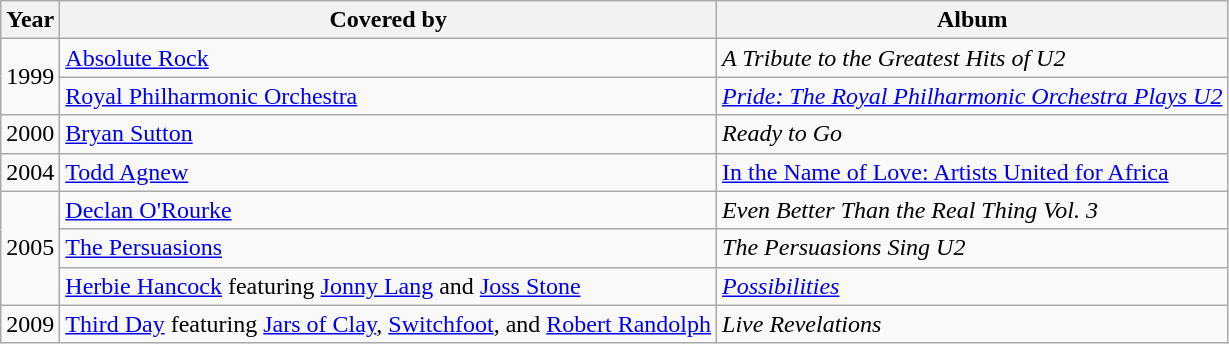<table class="wikitable">
<tr>
<th>Year</th>
<th>Covered by</th>
<th>Album</th>
</tr>
<tr>
<td rowspan="2">1999</td>
<td><a href='#'>Absolute Rock</a></td>
<td><em>A Tribute to the Greatest Hits of U2</em></td>
</tr>
<tr>
<td><a href='#'>Royal Philharmonic Orchestra</a></td>
<td><em><a href='#'>Pride: The Royal Philharmonic Orchestra Plays U2</a></em></td>
</tr>
<tr>
<td>2000</td>
<td><a href='#'>Bryan Sutton</a></td>
<td><em>Ready to Go</em></td>
</tr>
<tr>
<td>2004</td>
<td><a href='#'>Todd Agnew</a></td>
<td><a href='#'>In the Name of Love: Artists United for Africa</a></td>
</tr>
<tr>
<td rowspan="3">2005</td>
<td><a href='#'>Declan O'Rourke</a></td>
<td><em>Even Better Than the Real Thing Vol. 3</em></td>
</tr>
<tr>
<td><a href='#'>The Persuasions</a></td>
<td><em>The Persuasions Sing U2</em></td>
</tr>
<tr>
<td><a href='#'>Herbie Hancock</a> featuring <a href='#'>Jonny Lang</a> and <a href='#'>Joss Stone</a></td>
<td><em><a href='#'>Possibilities</a></em></td>
</tr>
<tr>
<td>2009</td>
<td><a href='#'>Third Day</a> featuring <a href='#'>Jars of Clay</a>, <a href='#'>Switchfoot</a>, and <a href='#'>Robert Randolph</a></td>
<td><em>Live Revelations</em></td>
</tr>
</table>
